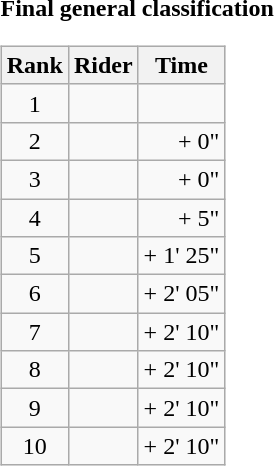<table>
<tr>
<td><strong>Final general classification</strong><br><table class="wikitable">
<tr>
<th scope="col">Rank</th>
<th scope="col">Rider</th>
<th scope="col">Time</th>
</tr>
<tr>
<td style="text-align:center;">1</td>
<td></td>
<td style="text-align:right;"></td>
</tr>
<tr>
<td style="text-align:center;">2</td>
<td></td>
<td style="text-align:right;">+ 0"</td>
</tr>
<tr>
<td style="text-align:center;">3</td>
<td></td>
<td style="text-align:right;">+ 0"</td>
</tr>
<tr>
<td style="text-align:center;">4</td>
<td></td>
<td style="text-align:right;">+ 5"</td>
</tr>
<tr>
<td style="text-align:center;">5</td>
<td></td>
<td style="text-align:right;">+ 1' 25"</td>
</tr>
<tr>
<td style="text-align:center;">6</td>
<td></td>
<td style="text-align:right;">+ 2' 05"</td>
</tr>
<tr>
<td style="text-align:center;">7</td>
<td></td>
<td style="text-align:right;">+ 2' 10"</td>
</tr>
<tr>
<td style="text-align:center;">8</td>
<td></td>
<td style="text-align:right;">+ 2' 10"</td>
</tr>
<tr>
<td style="text-align:center;">9</td>
<td></td>
<td style="text-align:right;">+ 2' 10"</td>
</tr>
<tr>
<td style="text-align:center;">10</td>
<td></td>
<td style="text-align:right;">+ 2' 10"</td>
</tr>
</table>
</td>
</tr>
</table>
